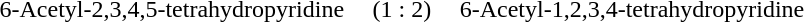<table style="border: 0px; margin: 1em;">
<tr align="center">
<td></td>
<td></td>
<td></td>
</tr>
<tr align="center">
<td>6-Acetyl-2,3,4,5-tetrahydropyridine</td>
<td style="padding: 0 1em 0 1em;">(1 : 2)</td>
<td>6-Acetyl-1,2,3,4-tetrahydropyridine</td>
</tr>
</table>
